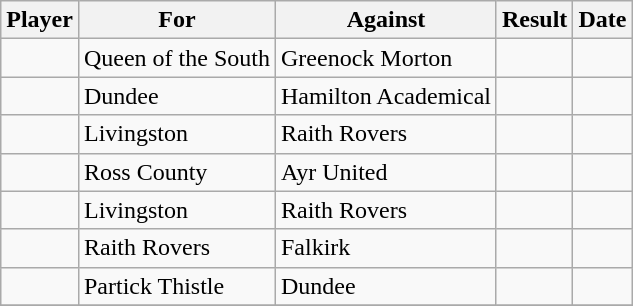<table class="wikitable sortable">
<tr>
<th>Player</th>
<th>For</th>
<th>Against</th>
<th align=center>Result</th>
<th>Date</th>
</tr>
<tr>
<td> </td>
<td>Queen of the South</td>
<td>Greenock Morton</td>
<td align="center"></td>
<td></td>
</tr>
<tr>
<td> </td>
<td>Dundee</td>
<td>Hamilton Academical</td>
<td align="center"></td>
<td></td>
</tr>
<tr>
<td> </td>
<td>Livingston</td>
<td>Raith Rovers</td>
<td align="center"></td>
<td></td>
</tr>
<tr>
<td> </td>
<td>Ross County</td>
<td>Ayr United</td>
<td align="center"></td>
<td></td>
</tr>
<tr>
<td> </td>
<td>Livingston</td>
<td>Raith Rovers</td>
<td align="center"></td>
<td></td>
</tr>
<tr>
<td> </td>
<td>Raith Rovers</td>
<td>Falkirk</td>
<td align="center"></td>
<td></td>
</tr>
<tr>
<td> </td>
<td>Partick Thistle</td>
<td>Dundee</td>
<td align="center"></td>
<td></td>
</tr>
<tr>
</tr>
</table>
